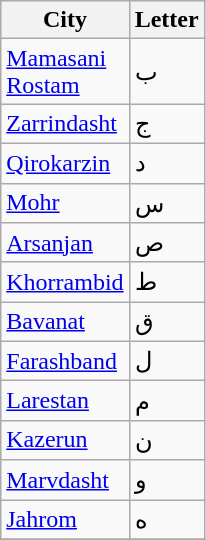<table class="wikitable" border="1">
<tr>
<th>City</th>
<th>Letter</th>
</tr>
<tr>
<td><a href='#'>Mamasani</a><br><a href='#'>Rostam</a></td>
<td>ب</td>
</tr>
<tr>
<td><a href='#'>Zarrindasht</a></td>
<td>ج</td>
</tr>
<tr>
<td><a href='#'>Qirokarzin</a></td>
<td>د</td>
</tr>
<tr>
<td><a href='#'>Mohr</a></td>
<td>س</td>
</tr>
<tr>
<td><a href='#'>Arsanjan</a></td>
<td>ص</td>
</tr>
<tr>
<td><a href='#'>Khorrambid</a></td>
<td>ط</td>
</tr>
<tr>
<td><a href='#'>Bavanat</a></td>
<td>ق</td>
</tr>
<tr>
<td><a href='#'>Farashband</a></td>
<td>ل</td>
</tr>
<tr>
<td><a href='#'>Larestan</a></td>
<td>م</td>
</tr>
<tr>
<td><a href='#'>Kazerun</a></td>
<td>ن</td>
</tr>
<tr>
<td><a href='#'>Marvdasht</a></td>
<td>و</td>
</tr>
<tr>
<td><a href='#'>Jahrom</a></td>
<td>ه</td>
</tr>
<tr>
</tr>
</table>
